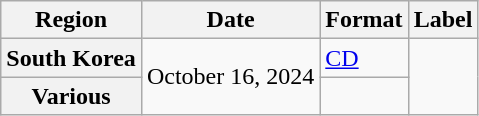<table class="wikitable plainrowheaders">
<tr>
<th scope="col">Region</th>
<th scope="col">Date</th>
<th scope="col">Format</th>
<th scope="col">Label</th>
</tr>
<tr>
<th scope="row">South Korea</th>
<td rowspan="2">October 16, 2024</td>
<td><a href='#'>CD</a></td>
<td rowspan="2"></td>
</tr>
<tr>
<th scope="row">Various </th>
<td></td>
</tr>
</table>
